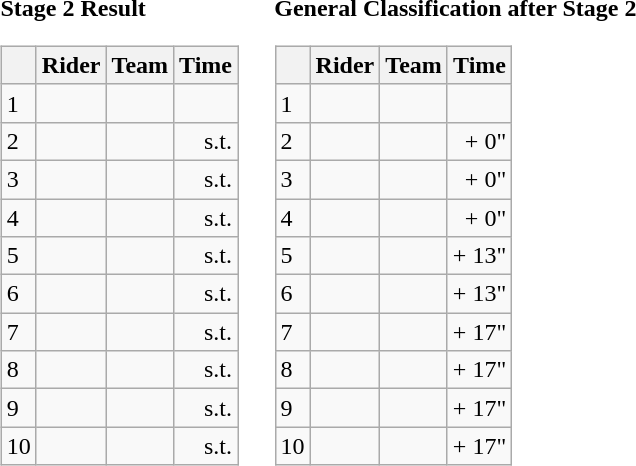<table>
<tr>
<td><strong>Stage 2 Result</strong><br><table class="wikitable">
<tr>
<th></th>
<th>Rider</th>
<th>Team</th>
<th>Time</th>
</tr>
<tr>
<td>1</td>
<td></td>
<td></td>
<td align="right"></td>
</tr>
<tr>
<td>2</td>
<td></td>
<td></td>
<td align="right">s.t.</td>
</tr>
<tr>
<td>3</td>
<td></td>
<td></td>
<td align="right">s.t.</td>
</tr>
<tr>
<td>4</td>
<td></td>
<td></td>
<td align="right">s.t.</td>
</tr>
<tr>
<td>5</td>
<td></td>
<td></td>
<td align="right">s.t.</td>
</tr>
<tr>
<td>6</td>
<td></td>
<td></td>
<td align="right">s.t.</td>
</tr>
<tr>
<td>7</td>
<td></td>
<td></td>
<td align="right">s.t.</td>
</tr>
<tr>
<td>8</td>
<td></td>
<td></td>
<td align="right">s.t.</td>
</tr>
<tr>
<td>9</td>
<td></td>
<td></td>
<td align="right">s.t.</td>
</tr>
<tr>
<td>10</td>
<td></td>
<td></td>
<td align="right">s.t.</td>
</tr>
</table>
</td>
<td></td>
<td><strong>General Classification after Stage 2</strong><br><table class="wikitable">
<tr>
<th></th>
<th>Rider</th>
<th>Team</th>
<th>Time</th>
</tr>
<tr>
<td>1</td>
<td> </td>
<td></td>
<td align="right"></td>
</tr>
<tr>
<td>2</td>
<td></td>
<td></td>
<td align="right">+ 0"</td>
</tr>
<tr>
<td>3</td>
<td></td>
<td></td>
<td align="right">+ 0"</td>
</tr>
<tr>
<td>4</td>
<td> </td>
<td></td>
<td align="right">+ 0"</td>
</tr>
<tr>
<td>5</td>
<td> </td>
<td></td>
<td align="right">+ 13"</td>
</tr>
<tr>
<td>6</td>
<td></td>
<td></td>
<td align="right">+ 13"</td>
</tr>
<tr>
<td>7</td>
<td></td>
<td></td>
<td align="right">+ 17"</td>
</tr>
<tr>
<td>8</td>
<td></td>
<td></td>
<td align="right">+ 17"</td>
</tr>
<tr>
<td>9</td>
<td></td>
<td></td>
<td align="right">+ 17"</td>
</tr>
<tr>
<td>10</td>
<td></td>
<td></td>
<td align="right">+ 17"</td>
</tr>
</table>
</td>
</tr>
</table>
